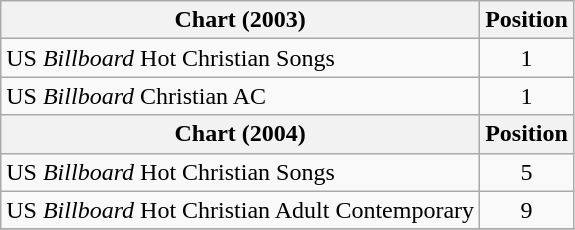<table class="wikitable">
<tr>
<th>Chart (2003)</th>
<th>Position</th>
</tr>
<tr>
<td align="left">US <em>Billboard</em> Hot Christian Songs</td>
<td align="center">1</td>
</tr>
<tr>
<td align="left">US <em>Billboard</em> Christian AC</td>
<td align="center">1</td>
</tr>
<tr>
<th>Chart (2004)</th>
<th>Position</th>
</tr>
<tr>
<td align="left">US <em>Billboard</em> Hot Christian Songs</td>
<td align="center">5</td>
</tr>
<tr>
<td align="left">US <em>Billboard</em> Hot Christian Adult Contemporary</td>
<td align="center">9</td>
</tr>
<tr>
</tr>
</table>
